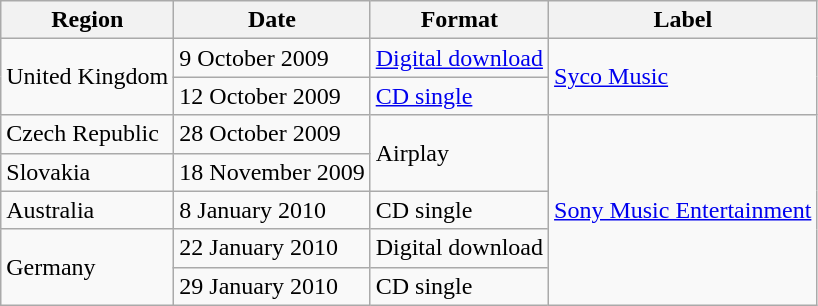<table class=wikitable>
<tr>
<th>Region</th>
<th>Date</th>
<th>Format</th>
<th>Label</th>
</tr>
<tr>
<td rowspan="2">United Kingdom</td>
<td>9 October 2009</td>
<td><a href='#'>Digital download</a></td>
<td rowspan="2"><a href='#'>Syco Music</a></td>
</tr>
<tr>
<td>12 October 2009</td>
<td><a href='#'>CD single</a></td>
</tr>
<tr>
<td>Czech Republic</td>
<td>28 October 2009</td>
<td rowspan="2">Airplay</td>
<td rowspan="5"><a href='#'>Sony Music Entertainment</a></td>
</tr>
<tr>
<td>Slovakia</td>
<td>18 November 2009</td>
</tr>
<tr>
<td>Australia</td>
<td>8 January 2010</td>
<td>CD single</td>
</tr>
<tr>
<td rowspan="2">Germany</td>
<td>22 January 2010</td>
<td>Digital download</td>
</tr>
<tr>
<td>29 January 2010</td>
<td>CD single</td>
</tr>
</table>
